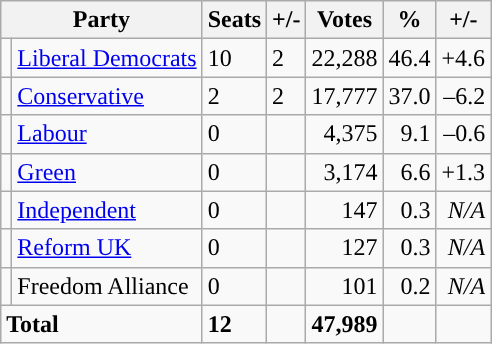<table class="wikitable sortable">
<tr>
<th colspan="2">Party</th>
<th>Seats</th>
<th>+/-</th>
<th>Votes</th>
<th>%</th>
<th>+/-</th>
</tr>
<tr>
<td style="background-color: "></td>
<td><a href='#'>Liberal Democrats</a></td>
<td>10</td>
<td> 2</td>
<td style="text-align:right;">22,288</td>
<td style="text-align:right;">46.4</td>
<td style="text-align:right;">+4.6</td>
</tr>
<tr>
<td style="background-color: "></td>
<td><a href='#'>Conservative</a></td>
<td>2</td>
<td> 2</td>
<td style="text-align:right;">17,777</td>
<td style="text-align:right;">37.0</td>
<td style="text-align:right;">–6.2</td>
</tr>
<tr>
<td style="background-color: "></td>
<td><a href='#'>Labour</a></td>
<td>0</td>
<td></td>
<td style="text-align:right;">4,375</td>
<td style="text-align:right;">9.1</td>
<td style="text-align:right;">–0.6</td>
</tr>
<tr>
<td style="background-color: "></td>
<td><a href='#'>Green</a></td>
<td>0</td>
<td></td>
<td style="text-align:right;">3,174</td>
<td style="text-align:right;">6.6</td>
<td style="text-align:right;">+1.3</td>
</tr>
<tr>
<td style="background-color: "></td>
<td><a href='#'>Independent</a></td>
<td>0</td>
<td></td>
<td style="text-align:right;">147</td>
<td style="text-align:right;">0.3</td>
<td style="text-align:right;"><em>N/A</em></td>
</tr>
<tr>
<td style="background-color: "></td>
<td><a href='#'>Reform UK</a></td>
<td>0</td>
<td></td>
<td style="text-align:right;">127</td>
<td style="text-align:right;">0.3</td>
<td style="text-align:right;"><em>N/A</em></td>
</tr>
<tr>
<td style="background-color: "></td>
<td>Freedom Alliance</td>
<td>0</td>
<td></td>
<td style="text-align:right;">101</td>
<td style="text-align:right;">0.2</td>
<td style="text-align:right;"><em>N/A</em></td>
</tr>
<tr>
<td colspan="2"><strong>Total</strong></td>
<td><strong>12</strong></td>
<td></td>
<td style="text-align:right;"><strong>47,989</strong></td>
<td style="text-align:right;"></td>
<td style="text-align:right;"></td>
</tr>
</table>
